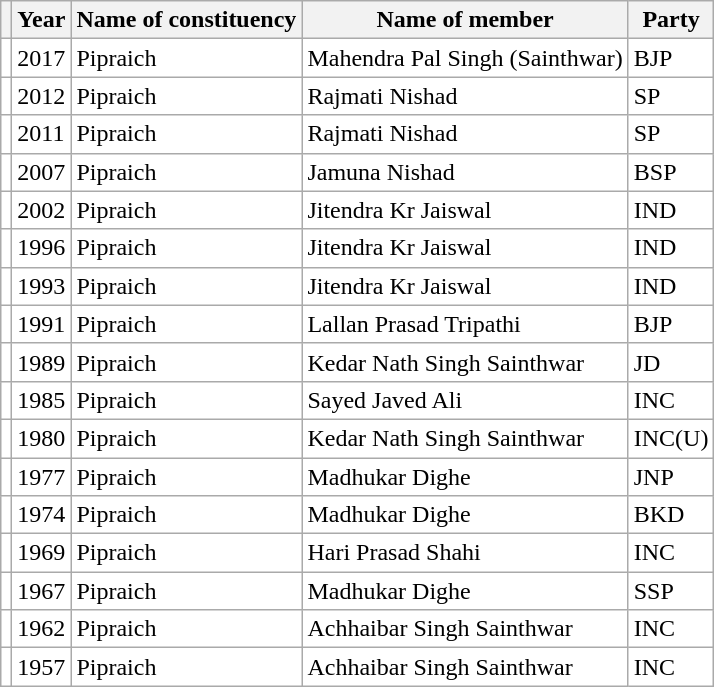<table class="wikitable sortable mw-collapsible mw-collapsed" style="background:#fff;">
<tr>
<th></th>
<th>Year</th>
<th>Name of constituency</th>
<th>Name of member</th>
<th>Party</th>
</tr>
<tr style="text-align:left;">
<td></td>
<td>2017</td>
<td>Pipraich</td>
<td>Mahendra Pal Singh (Sainthwar)</td>
<td>BJP</td>
</tr>
<tr style="text-align:left;">
<td></td>
<td>2012</td>
<td>Pipraich</td>
<td>Rajmati Nishad</td>
<td>SP</td>
</tr>
<tr style="text-align:left;">
<td></td>
<td>2011</td>
<td>Pipraich</td>
<td>Rajmati Nishad</td>
<td>SP</td>
</tr>
<tr style="text-align:left;">
<td></td>
<td>2007</td>
<td>Pipraich</td>
<td>Jamuna Nishad</td>
<td>BSP</td>
</tr>
<tr style="text-align:left;">
<td></td>
<td>2002</td>
<td>Pipraich</td>
<td>Jitendra Kr Jaiswal</td>
<td>IND</td>
</tr>
<tr style="text-align:left;">
<td></td>
<td>1996</td>
<td>Pipraich</td>
<td>Jitendra Kr Jaiswal</td>
<td>IND</td>
</tr>
<tr style="text-align:left;">
<td></td>
<td>1993</td>
<td>Pipraich</td>
<td>Jitendra Kr Jaiswal</td>
<td>IND</td>
</tr>
<tr style="text-align:left;">
<td></td>
<td>1991</td>
<td>Pipraich</td>
<td>Lallan Prasad Tripathi</td>
<td>BJP</td>
</tr>
<tr style="text-align:left;">
<td></td>
<td>1989</td>
<td>Pipraich</td>
<td>Kedar Nath Singh Sainthwar</td>
<td>JD</td>
</tr>
<tr style="text-align:left;">
<td></td>
<td>1985</td>
<td>Pipraich</td>
<td>Sayed Javed Ali</td>
<td>INC</td>
</tr>
<tr style="text-align:left;">
<td></td>
<td>1980</td>
<td>Pipraich</td>
<td>Kedar Nath Singh Sainthwar</td>
<td>INC(U)</td>
</tr>
<tr style="text-align:left;">
<td></td>
<td>1977</td>
<td>Pipraich</td>
<td>Madhukar Dighe</td>
<td>JNP</td>
</tr>
<tr>
<td></td>
<td>1974</td>
<td>Pipraich</td>
<td>Madhukar Dighe</td>
<td>BKD</td>
</tr>
<tr>
<td></td>
<td>1969</td>
<td>Pipraich</td>
<td>Hari Prasad Shahi</td>
<td>INC</td>
</tr>
<tr>
<td></td>
<td>1967</td>
<td>Pipraich</td>
<td>Madhukar Dighe</td>
<td>SSP</td>
</tr>
<tr style="text-align:left;">
<td></td>
<td>1962</td>
<td>Pipraich</td>
<td>Achhaibar Singh Sainthwar</td>
<td>INC</td>
</tr>
<tr style="text-align:left;">
<td></td>
<td>1957</td>
<td>Pipraich</td>
<td>Achhaibar Singh Sainthwar</td>
<td>INC</td>
</tr>
</table>
